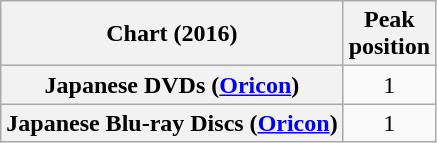<table class="wikitable sortable plainrowheaders" style="text-align:center">
<tr>
<th scope="col">Chart (2016)</th>
<th scope="col">Peak<br>position</th>
</tr>
<tr>
<th scope="row">Japanese DVDs (<a href='#'>Oricon</a>)</th>
<td>1</td>
</tr>
<tr>
<th scope="row">Japanese Blu-ray Discs (<a href='#'>Oricon</a>)</th>
<td>1</td>
</tr>
</table>
